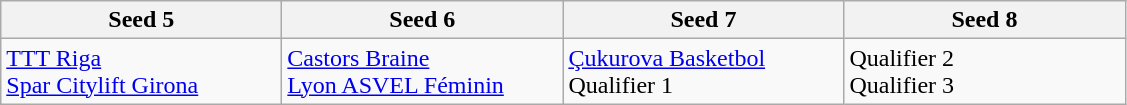<table class="wikitable">
<tr>
<th width=180>Seed 5</th>
<th width=180>Seed 6</th>
<th width=180>Seed 7</th>
<th width=180>Seed 8</th>
</tr>
<tr>
<td> <a href='#'>TTT Riga</a><br> <a href='#'>Spar Citylift Girona</a></td>
<td> <a href='#'>Castors Braine</a><br> <a href='#'>Lyon ASVEL Féminin</a></td>
<td> <a href='#'>Çukurova Basketbol</a><br>Qualifier 1</td>
<td>Qualifier 2<br>Qualifier 3</td>
</tr>
</table>
